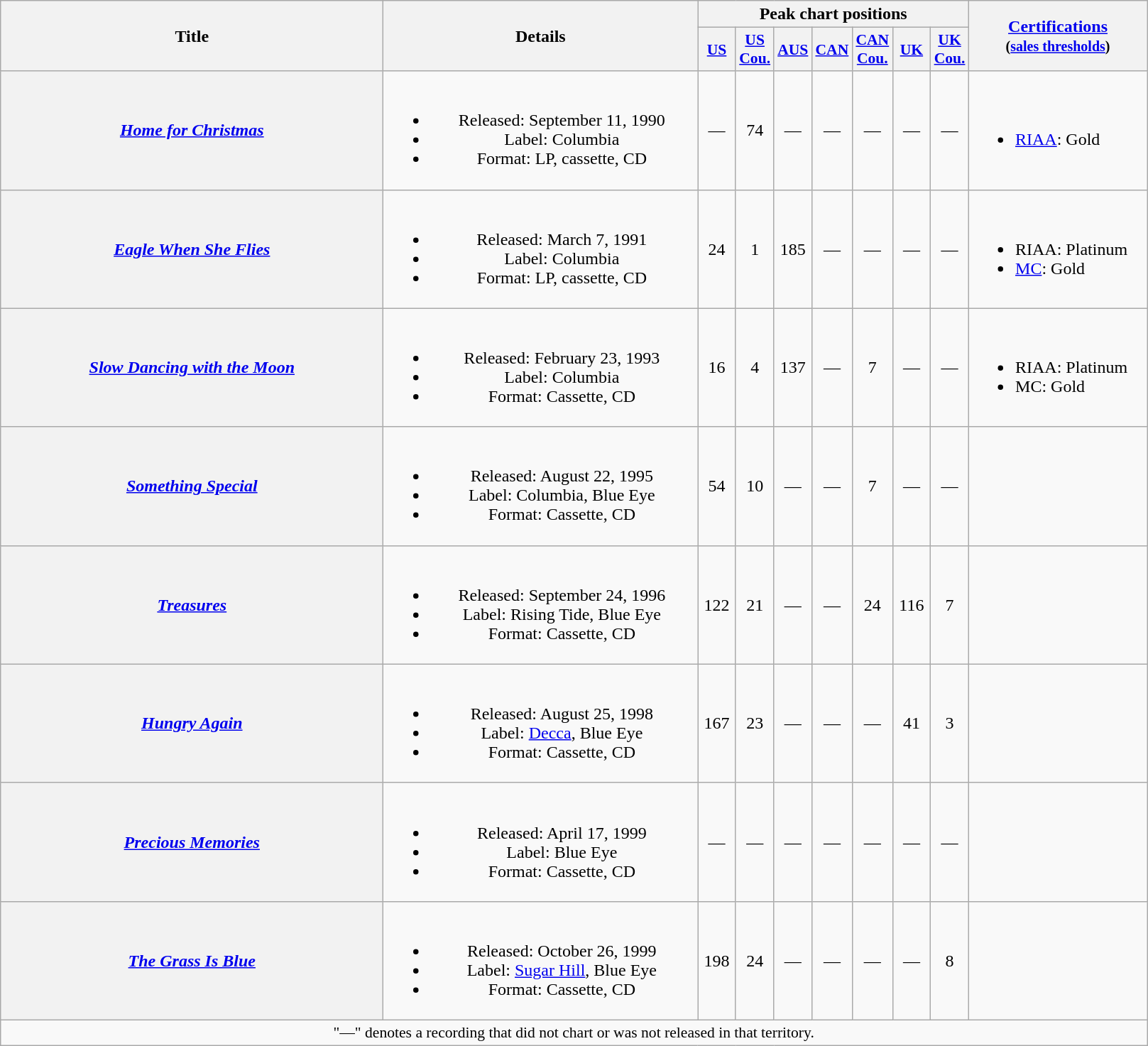<table class="wikitable plainrowheaders" style="text-align:center;">
<tr>
<th rowspan="2" style="width:22em;">Title</th>
<th rowspan="2" style="width:18em;">Details</th>
<th colspan="7">Peak chart positions</th>
<th rowspan="2" style="width:10em;"><a href='#'>Certifications</a><br><small>(<a href='#'>sales thresholds</a>)</small></th>
</tr>
<tr>
<th scope="col" style="width:2em;font-size:90%;"><a href='#'>US</a><br></th>
<th scope="col" style="width:2em;font-size:90%;"><a href='#'>US<br>Cou.</a><br></th>
<th scope="col" style="width:2em;font-size:90%;"><a href='#'>AUS</a><br></th>
<th scope="col" style="width:2em;font-size:90%;"><a href='#'>CAN</a><br></th>
<th scope="col" style="width:2em;font-size:90%;"><a href='#'>CAN<br>Cou.</a><br></th>
<th scope="col" style="width:2em;font-size:90%;"><a href='#'>UK</a><br></th>
<th scope="col" style="width:2em;font-size:90%;"><a href='#'>UK<br>Cou.</a><br></th>
</tr>
<tr>
<th scope="row"><em><a href='#'>Home for Christmas</a></em></th>
<td><br><ul><li>Released: September 11, 1990</li><li>Label: Columbia</li><li>Format: LP, cassette, CD</li></ul></td>
<td>—</td>
<td>74</td>
<td>—</td>
<td>—</td>
<td>—</td>
<td>—</td>
<td>—</td>
<td align="left"><br><ul><li><a href='#'>RIAA</a>: Gold</li></ul></td>
</tr>
<tr>
<th scope="row"><em><a href='#'>Eagle When She Flies</a></em></th>
<td><br><ul><li>Released: March 7, 1991</li><li>Label: Columbia</li><li>Format: LP, cassette, CD</li></ul></td>
<td>24</td>
<td>1</td>
<td>185</td>
<td>—</td>
<td>—</td>
<td>—</td>
<td>—</td>
<td align="left"><br><ul><li>RIAA: Platinum</li><li><a href='#'>MC</a>: Gold</li></ul></td>
</tr>
<tr>
<th scope="row"><em><a href='#'>Slow Dancing with the Moon</a></em></th>
<td><br><ul><li>Released: February 23, 1993</li><li>Label: Columbia</li><li>Format: Cassette, CD</li></ul></td>
<td>16</td>
<td>4</td>
<td>137</td>
<td>—</td>
<td>7</td>
<td>—</td>
<td>—</td>
<td align="left"><br><ul><li>RIAA: Platinum</li><li>MC: Gold</li></ul></td>
</tr>
<tr>
<th scope="row"><em><a href='#'>Something Special</a></em></th>
<td><br><ul><li>Released: August 22, 1995</li><li>Label: Columbia, Blue Eye</li><li>Format: Cassette, CD</li></ul></td>
<td>54</td>
<td>10</td>
<td>—</td>
<td>—</td>
<td>7</td>
<td>—</td>
<td>—</td>
<td></td>
</tr>
<tr>
<th scope="row"><em><a href='#'>Treasures</a></em></th>
<td><br><ul><li>Released: September 24, 1996</li><li>Label: Rising Tide, Blue Eye</li><li>Format: Cassette, CD</li></ul></td>
<td>122</td>
<td>21</td>
<td>—</td>
<td>—</td>
<td>24</td>
<td>116</td>
<td>7</td>
<td></td>
</tr>
<tr>
<th scope="row"><em><a href='#'>Hungry Again</a></em></th>
<td><br><ul><li>Released: August 25, 1998</li><li>Label: <a href='#'>Decca</a>, Blue Eye</li><li>Format: Cassette, CD</li></ul></td>
<td>167</td>
<td>23</td>
<td>—</td>
<td>—</td>
<td>—</td>
<td>41</td>
<td>3</td>
<td></td>
</tr>
<tr>
<th scope="row"><em><a href='#'>Precious Memories</a></em></th>
<td><br><ul><li>Released: April 17, 1999</li><li>Label: Blue Eye</li><li>Format: Cassette, CD</li></ul></td>
<td>—</td>
<td>—</td>
<td>—</td>
<td>—</td>
<td>—</td>
<td>—</td>
<td>—</td>
<td></td>
</tr>
<tr>
<th scope="row"><em><a href='#'>The Grass Is Blue</a></em></th>
<td><br><ul><li>Released: October 26, 1999</li><li>Label: <a href='#'>Sugar Hill</a>, Blue Eye</li><li>Format: Cassette, CD</li></ul></td>
<td>198</td>
<td>24</td>
<td>—</td>
<td>—</td>
<td>—</td>
<td>—</td>
<td>8</td>
<td></td>
</tr>
<tr>
<td colspan="10" style="font-size:90%">"—" denotes a recording that did not chart or was not released in that territory.</td>
</tr>
</table>
